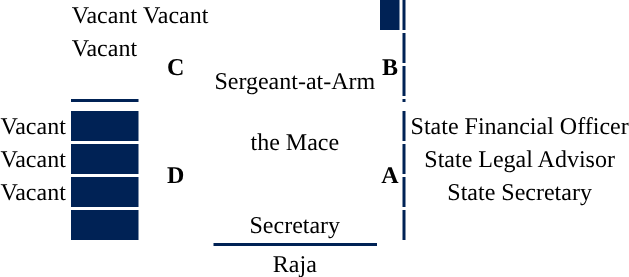<table style="font-size:100%; text-align:center;">
<tr>
<td></td>
<td>Vacant</td>
<td>Vacant</td>
<td></td>
<td style="background-color:#002255;"></td>
<td style="background-color:#002255;"></td>
<td></td>
</tr>
<tr>
<td></td>
<td>Vacant</td>
<td rowspan="3"><strong>C</strong></td>
<td></td>
<td rowspan="3"><strong>B</strong></td>
<td style="background-color:#002255;"></td>
<td></td>
</tr>
<tr>
<td></td>
<td></td>
<td>Sergeant-at-Arm</td>
<td style="background-color:#002255;"></td>
<td></td>
</tr>
<tr>
<td></td>
<td bgcolor=#002255></td>
<td></td>
<td bgcolor=#002255></td>
<td></td>
</tr>
<tr>
<td></td>
<td></td>
</tr>
<tr>
<td>Vacant</td>
<td bgcolor=#002255></td>
<td rowspan="4"><strong>D</strong></td>
<td rowspan="2">the Mace</td>
<td rowspan="4"><strong>A</strong></td>
<td style="background-color:#002255;"></td>
<td>State Financial Officer</td>
</tr>
<tr>
<td>Vacant</td>
<td style="background-color:#002255;"></td>
<td style="background-color:#002255;"></td>
<td>State Legal Advisor</td>
</tr>
<tr>
<td>Vacant</td>
<td style="background-color:#002255;"></td>
<td></td>
<td style="background-color:#002255;"></td>
<td>State Secretary</td>
</tr>
<tr>
<td></td>
<td bgcolor=#002255></td>
<td>Secretary</td>
<td style="background-color:#002255;"></td>
</tr>
<tr>
<td></td>
<td></td>
<td></td>
<td bgcolor="#002255"></td>
<td></td>
<td></td>
<td></td>
</tr>
<tr>
<td></td>
<td></td>
<td></td>
<td>Raja</td>
<td></td>
<td></td>
<td></td>
</tr>
</table>
